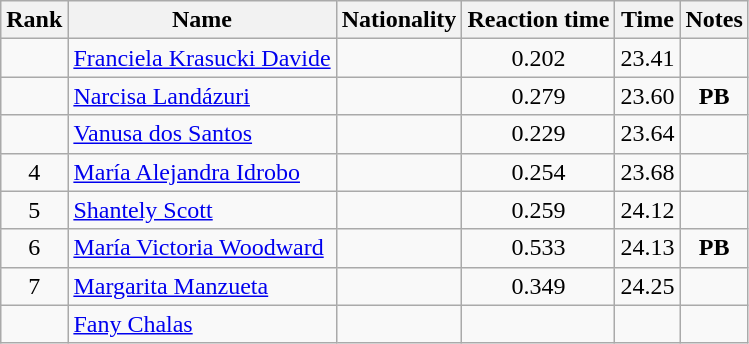<table class="wikitable sortable" style="text-align:center">
<tr>
<th>Rank</th>
<th>Name</th>
<th>Nationality</th>
<th>Reaction time</th>
<th>Time</th>
<th>Notes</th>
</tr>
<tr>
<td></td>
<td align=left><a href='#'>Franciela Krasucki Davide</a></td>
<td align=left></td>
<td>0.202</td>
<td>23.41</td>
<td></td>
</tr>
<tr>
<td></td>
<td align=left><a href='#'>Narcisa Landázuri</a></td>
<td align=left></td>
<td>0.279</td>
<td>23.60</td>
<td><strong>PB</strong></td>
</tr>
<tr>
<td></td>
<td align=left><a href='#'>Vanusa dos Santos</a></td>
<td align=left></td>
<td>0.229</td>
<td>23.64</td>
<td></td>
</tr>
<tr>
<td>4</td>
<td align=left><a href='#'>María Alejandra Idrobo</a></td>
<td align=left></td>
<td>0.254</td>
<td>23.68</td>
<td></td>
</tr>
<tr>
<td>5</td>
<td align=left><a href='#'>Shantely Scott</a></td>
<td align=left></td>
<td>0.259</td>
<td>24.12</td>
<td></td>
</tr>
<tr>
<td>6</td>
<td align=left><a href='#'>María Victoria Woodward</a></td>
<td align=left></td>
<td>0.533</td>
<td>24.13</td>
<td><strong>PB</strong></td>
</tr>
<tr>
<td>7</td>
<td align=left><a href='#'>Margarita Manzueta</a></td>
<td align=left></td>
<td>0.349</td>
<td>24.25</td>
<td></td>
</tr>
<tr>
<td></td>
<td align=left><a href='#'>Fany Chalas</a></td>
<td align=left></td>
<td></td>
<td></td>
<td></td>
</tr>
</table>
